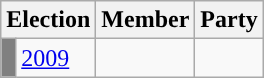<table class="wikitable">
<tr>
<th colspan="2">Election</th>
<th>Member</th>
<th>Party</th>
</tr>
<tr>
<td style="background-color: grey"></td>
<td><a href='#'>2009</a></td>
<td></td>
<td></td>
</tr>
</table>
